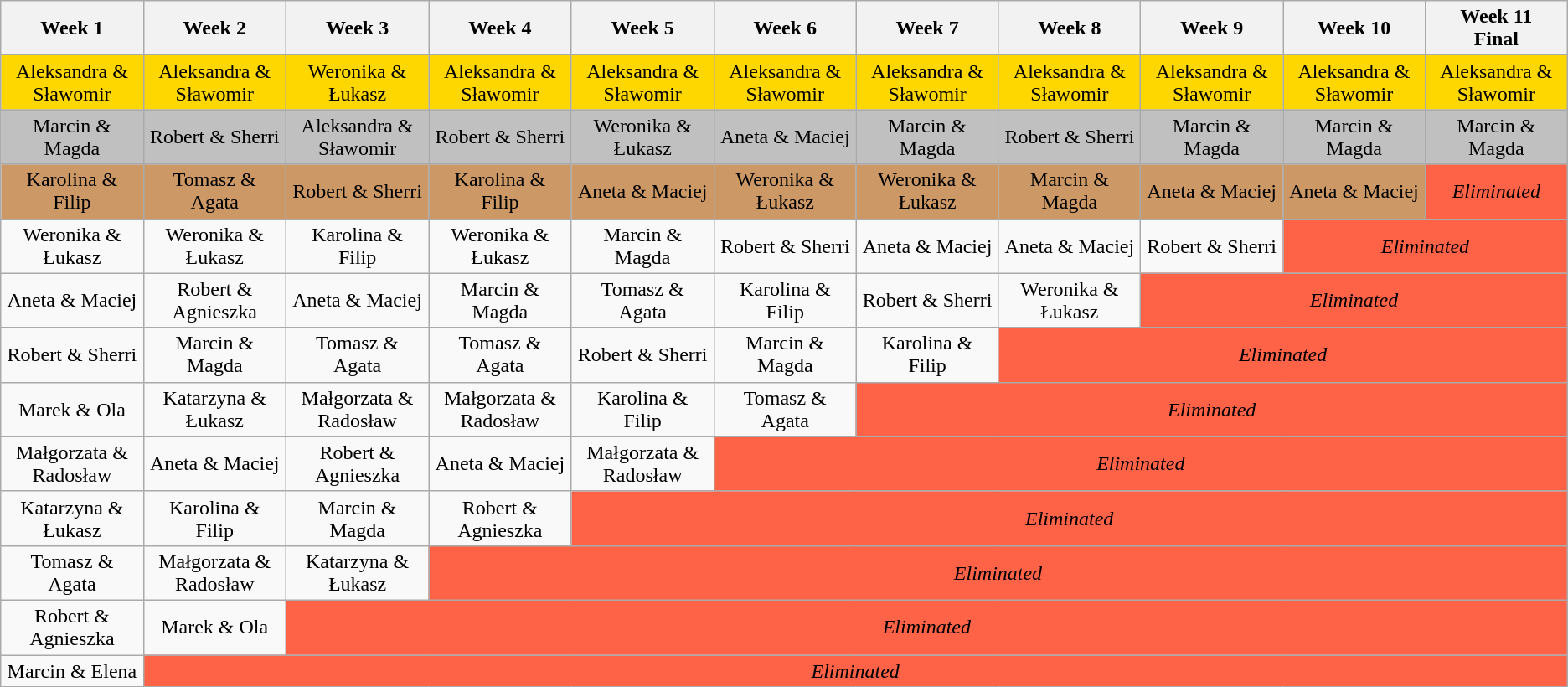<table class="wikitable" style="text-align:center">
<tr>
<th>Week 1</th>
<th>Week 2</th>
<th>Week 3</th>
<th>Week 4</th>
<th>Week 5</th>
<th>Week 6</th>
<th>Week 7</th>
<th>Week 8</th>
<th>Week 9</th>
<th>Week 10</th>
<th>Week 11<br>Final</th>
</tr>
<tr style="background:gold;">
<td>Aleksandra & Sławomir</td>
<td>Aleksandra & Sławomir</td>
<td>Weronika & Łukasz</td>
<td>Aleksandra & Sławomir</td>
<td>Aleksandra & Sławomir</td>
<td>Aleksandra & Sławomir</td>
<td>Aleksandra & Sławomir</td>
<td>Aleksandra & Sławomir</td>
<td>Aleksandra & Sławomir</td>
<td>Aleksandra & Sławomir</td>
<td>Aleksandra & Sławomir</td>
</tr>
<tr style="background:silver;">
<td>Marcin & Magda</td>
<td>Robert & Sherri</td>
<td>Aleksandra & Sławomir</td>
<td>Robert & Sherri</td>
<td>Weronika & Łukasz</td>
<td>Aneta & Maciej</td>
<td>Marcin & Magda</td>
<td>Robert & Sherri</td>
<td>Marcin & Magda</td>
<td>Marcin & Magda</td>
<td>Marcin & Magda</td>
</tr>
<tr style="background:#c96;">
<td>Karolina & Filip</td>
<td>Tomasz & Agata</td>
<td>Robert & Sherri</td>
<td>Karolina & Filip</td>
<td>Aneta & Maciej</td>
<td>Weronika & Łukasz</td>
<td>Weronika & Łukasz</td>
<td>Marcin & Magda</td>
<td>Aneta & Maciej</td>
<td>Aneta & Maciej</td>
<td style="background:tomato" colspan=2><em>Eliminated</em></td>
</tr>
<tr>
<td>Weronika & Łukasz</td>
<td>Weronika & Łukasz</td>
<td>Karolina & Filip</td>
<td>Weronika & Łukasz</td>
<td>Marcin & Magda</td>
<td>Robert & Sherri</td>
<td>Aneta & Maciej</td>
<td>Aneta & Maciej</td>
<td>Robert & Sherri</td>
<td style="background:tomato" colspan=3><em>Eliminated</em></td>
</tr>
<tr>
<td>Aneta & Maciej</td>
<td>Robert & Agnieszka</td>
<td>Aneta & Maciej</td>
<td>Marcin & Magda</td>
<td>Tomasz & Agata</td>
<td>Karolina & Filip</td>
<td>Robert & Sherri</td>
<td>Weronika & Łukasz</td>
<td style="background:tomato" colspan=4><em>Eliminated</em></td>
</tr>
<tr>
<td>Robert & Sherri</td>
<td>Marcin & Magda</td>
<td>Tomasz & Agata</td>
<td>Tomasz & Agata</td>
<td>Robert & Sherri</td>
<td>Marcin & Magda</td>
<td>Karolina & Filip</td>
<td style="background:tomato" colspan=5><em>Eliminated</em></td>
</tr>
<tr>
<td>Marek & Ola</td>
<td>Katarzyna & Łukasz</td>
<td>Małgorzata & Radosław</td>
<td>Małgorzata & Radosław</td>
<td>Karolina & Filip</td>
<td>Tomasz & Agata</td>
<td style="background:tomato" colspan=6><em>Eliminated</em></td>
</tr>
<tr>
<td>Małgorzata & Radosław</td>
<td>Aneta & Maciej</td>
<td>Robert & Agnieszka</td>
<td>Aneta & Maciej</td>
<td>Małgorzata & Radosław</td>
<td style="background:tomato" colspan=7><em>Eliminated</em></td>
</tr>
<tr>
<td>Katarzyna & Łukasz</td>
<td>Karolina & Filip</td>
<td>Marcin & Magda</td>
<td>Robert & Agnieszka</td>
<td style="background:tomato" colspan=8><em>Eliminated</em></td>
</tr>
<tr>
<td>Tomasz & Agata</td>
<td>Małgorzata & Radosław</td>
<td>Katarzyna & Łukasz</td>
<td style="background:tomato" colspan=9><em>Eliminated</em></td>
</tr>
<tr>
<td>Robert & Agnieszka</td>
<td>Marek & Ola</td>
<td style="background:tomato" colspan=10><em>Eliminated</em></td>
</tr>
<tr>
<td>Marcin & Elena</td>
<td style="background:tomato" colspan=11><em>Eliminated</em></td>
</tr>
</table>
